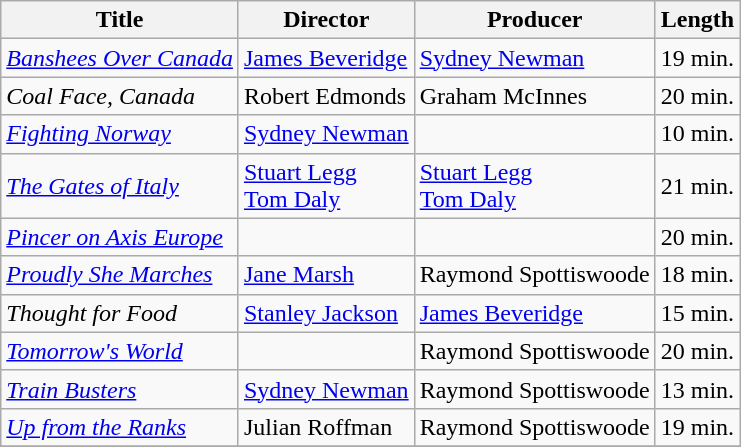<table class=wikitable>
<tr>
<th>Title</th>
<th>Director</th>
<th>Producer</th>
<th>Length</th>
</tr>
<tr>
<td><em><a href='#'>Banshees Over Canada</a></em></td>
<td><a href='#'>James Beveridge</a></td>
<td><a href='#'>Sydney Newman</a></td>
<td>19 min.</td>
</tr>
<tr>
<td><em>Coal Face, Canada</em></td>
<td>Robert Edmonds</td>
<td>Graham McInnes</td>
<td>20 min.</td>
</tr>
<tr>
<td><em><a href='#'>Fighting Norway</a></em></td>
<td><a href='#'>Sydney Newman</a></td>
<td></td>
<td>10 min.</td>
</tr>
<tr>
<td><em><a href='#'>The Gates of Italy</a></em></td>
<td><a href='#'>Stuart Legg</a><br><a href='#'>Tom Daly</a></td>
<td><a href='#'>Stuart Legg</a><br><a href='#'>Tom Daly</a></td>
<td>21 min.</td>
</tr>
<tr>
<td><em><a href='#'>Pincer on Axis Europe</a></em></td>
<td></td>
<td></td>
<td>20 min.</td>
</tr>
<tr>
<td><em><a href='#'>Proudly She Marches</a></em></td>
<td><a href='#'>Jane Marsh</a></td>
<td>Raymond Spottiswoode</td>
<td>18 min.</td>
</tr>
<tr>
<td><em>Thought for Food</em></td>
<td><a href='#'>Stanley Jackson</a></td>
<td><a href='#'>James Beveridge</a></td>
<td>15 min.</td>
</tr>
<tr>
<td><em><a href='#'>Tomorrow's World</a></em></td>
<td></td>
<td>Raymond Spottiswoode</td>
<td>20 min.</td>
</tr>
<tr>
<td><em><a href='#'>Train Busters</a></em></td>
<td><a href='#'>Sydney Newman</a></td>
<td>Raymond Spottiswoode</td>
<td>13 min.</td>
</tr>
<tr>
<td><em><a href='#'>Up from the Ranks</a></em></td>
<td>Julian Roffman</td>
<td>Raymond Spottiswoode</td>
<td>19 min.</td>
</tr>
<tr>
</tr>
</table>
